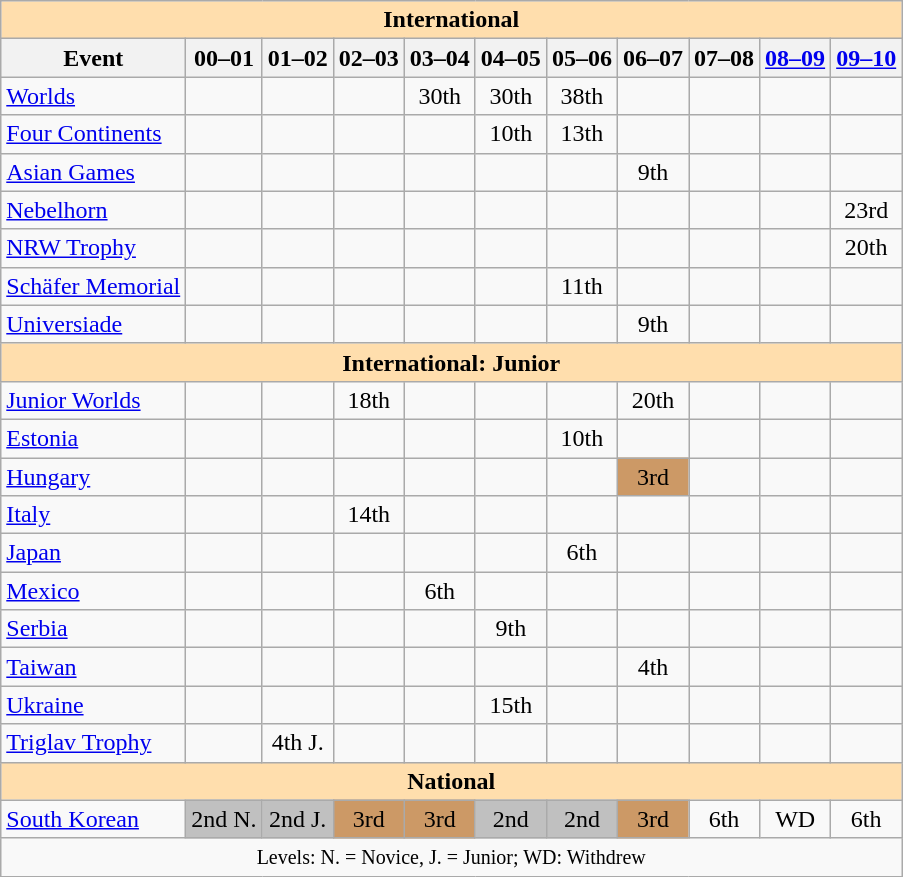<table class="wikitable" style="text-align:center">
<tr>
<th style="background-color: #ffdead; " colspan=11 align=center>International</th>
</tr>
<tr>
<th>Event</th>
<th>00–01</th>
<th>01–02</th>
<th>02–03</th>
<th>03–04</th>
<th>04–05</th>
<th>05–06</th>
<th>06–07</th>
<th>07–08</th>
<th><a href='#'>08–09</a></th>
<th><a href='#'>09–10</a></th>
</tr>
<tr>
<td align=left><a href='#'>Worlds</a></td>
<td></td>
<td></td>
<td></td>
<td>30th</td>
<td>30th</td>
<td>38th</td>
<td></td>
<td></td>
<td></td>
<td></td>
</tr>
<tr>
<td align=left><a href='#'>Four Continents</a></td>
<td></td>
<td></td>
<td></td>
<td></td>
<td>10th</td>
<td>13th</td>
<td></td>
<td></td>
<td></td>
<td></td>
</tr>
<tr>
<td align=left><a href='#'>Asian Games</a></td>
<td></td>
<td></td>
<td></td>
<td></td>
<td></td>
<td></td>
<td>9th</td>
<td></td>
<td></td>
<td></td>
</tr>
<tr>
<td align=left><a href='#'>Nebelhorn</a></td>
<td></td>
<td></td>
<td></td>
<td></td>
<td></td>
<td></td>
<td></td>
<td></td>
<td></td>
<td>23rd</td>
</tr>
<tr>
<td align=left><a href='#'>NRW Trophy</a></td>
<td></td>
<td></td>
<td></td>
<td></td>
<td></td>
<td></td>
<td></td>
<td></td>
<td></td>
<td>20th</td>
</tr>
<tr>
<td align=left><a href='#'>Schäfer Memorial</a></td>
<td></td>
<td></td>
<td></td>
<td></td>
<td></td>
<td>11th</td>
<td></td>
<td></td>
<td></td>
<td></td>
</tr>
<tr>
<td align=left><a href='#'>Universiade</a></td>
<td></td>
<td></td>
<td></td>
<td></td>
<td></td>
<td></td>
<td>9th</td>
<td></td>
<td></td>
<td></td>
</tr>
<tr>
<th style="background-color: #ffdead; " colspan=11 align=center>International: Junior</th>
</tr>
<tr>
<td align=left><a href='#'>Junior Worlds</a></td>
<td></td>
<td></td>
<td>18th</td>
<td></td>
<td></td>
<td></td>
<td>20th</td>
<td></td>
<td></td>
<td></td>
</tr>
<tr>
<td align=left> <a href='#'>Estonia</a></td>
<td></td>
<td></td>
<td></td>
<td></td>
<td></td>
<td>10th</td>
<td></td>
<td></td>
<td></td>
<td></td>
</tr>
<tr>
<td align=left> <a href='#'>Hungary</a></td>
<td></td>
<td></td>
<td></td>
<td></td>
<td></td>
<td></td>
<td bgcolor=cc9966>3rd</td>
<td></td>
<td></td>
<td></td>
</tr>
<tr>
<td align=left> <a href='#'>Italy</a></td>
<td></td>
<td></td>
<td>14th</td>
<td></td>
<td></td>
<td></td>
<td></td>
<td></td>
<td></td>
<td></td>
</tr>
<tr>
<td align=left> <a href='#'>Japan</a></td>
<td></td>
<td></td>
<td></td>
<td></td>
<td></td>
<td>6th</td>
<td></td>
<td></td>
<td></td>
<td></td>
</tr>
<tr>
<td align=left> <a href='#'>Mexico</a></td>
<td></td>
<td></td>
<td></td>
<td>6th</td>
<td></td>
<td></td>
<td></td>
<td></td>
<td></td>
<td></td>
</tr>
<tr>
<td align=left> <a href='#'>Serbia</a></td>
<td></td>
<td></td>
<td></td>
<td></td>
<td>9th</td>
<td></td>
<td></td>
<td></td>
<td></td>
<td></td>
</tr>
<tr>
<td align=left> <a href='#'>Taiwan</a></td>
<td></td>
<td></td>
<td></td>
<td></td>
<td></td>
<td></td>
<td>4th</td>
<td></td>
<td></td>
<td></td>
</tr>
<tr>
<td align=left> <a href='#'>Ukraine</a></td>
<td></td>
<td></td>
<td></td>
<td></td>
<td>15th</td>
<td></td>
<td></td>
<td></td>
<td></td>
<td></td>
</tr>
<tr>
<td align=left><a href='#'>Triglav Trophy</a></td>
<td></td>
<td>4th J.</td>
<td></td>
<td></td>
<td></td>
<td></td>
<td></td>
<td></td>
<td></td>
<td></td>
</tr>
<tr>
<th style="background-color: #ffdead; " colspan=11 align=center>National</th>
</tr>
<tr>
<td align=left><a href='#'>South Korean</a></td>
<td bgcolor=silver>2nd N.</td>
<td bgcolor=silver>2nd J.</td>
<td bgcolor=cc9966>3rd</td>
<td bgcolor=cc9966>3rd</td>
<td bgcolor=silver>2nd</td>
<td bgcolor=silver>2nd</td>
<td bgcolor=cc9966>3rd</td>
<td>6th</td>
<td>WD</td>
<td>6th</td>
</tr>
<tr>
<td colspan=11 align=center><small> Levels: N. = Novice, J. = Junior; WD: Withdrew </small></td>
</tr>
</table>
